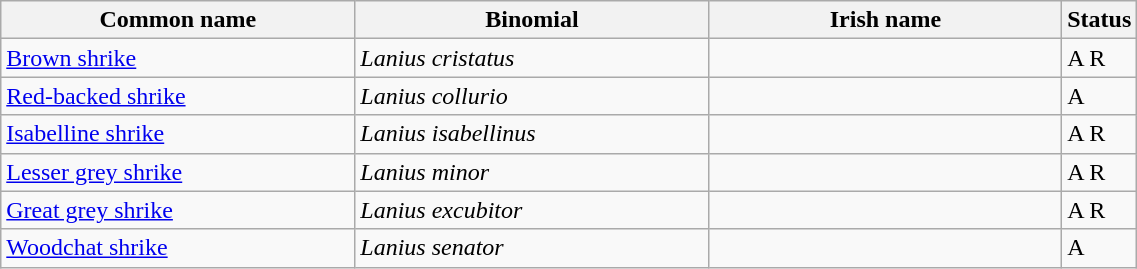<table width=60% class="wikitable">
<tr>
<th width=32%>Common name</th>
<th width=32%>Binomial</th>
<th width=32%>Irish name</th>
<th width=4%>Status</th>
</tr>
<tr>
<td><a href='#'>Brown shrike</a></td>
<td><em>Lanius cristatus</em></td>
<td></td>
<td>A R</td>
</tr>
<tr>
<td><a href='#'>Red-backed shrike</a></td>
<td><em>Lanius collurio</em></td>
<td></td>
<td>A</td>
</tr>
<tr>
<td><a href='#'>Isabelline shrike</a></td>
<td><em>Lanius isabellinus</em></td>
<td></td>
<td>A R</td>
</tr>
<tr>
<td><a href='#'>Lesser grey shrike</a></td>
<td><em>Lanius minor</em></td>
<td></td>
<td>A R</td>
</tr>
<tr>
<td><a href='#'>Great grey shrike</a></td>
<td><em>Lanius excubitor</em></td>
<td></td>
<td>A R</td>
</tr>
<tr>
<td><a href='#'>Woodchat shrike</a></td>
<td><em>Lanius senator</em></td>
<td></td>
<td>A</td>
</tr>
</table>
